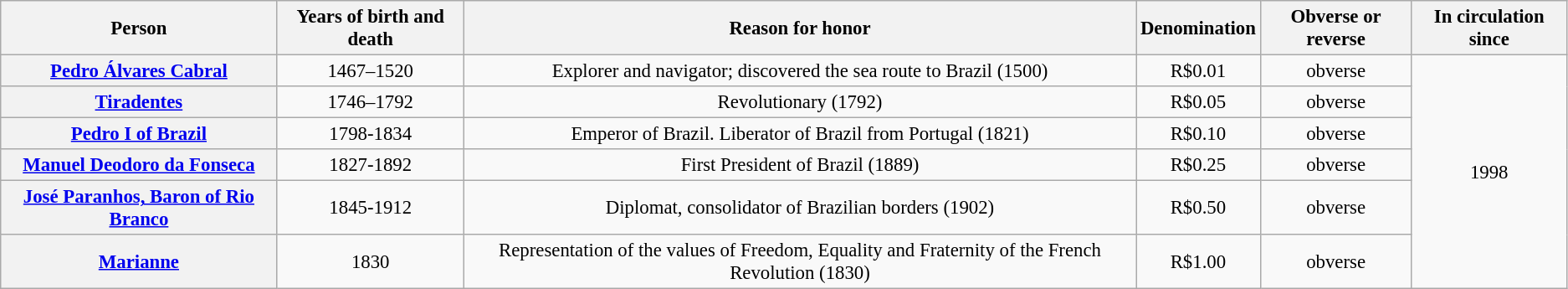<table class="wikitable" style="font-size:95%; text-align:center;">
<tr>
<th>Person</th>
<th>Years of birth and death</th>
<th>Reason for honor</th>
<th>Denomination</th>
<th>Obverse or reverse</th>
<th>In circulation since</th>
</tr>
<tr>
<th><a href='#'>Pedro Álvares Cabral</a></th>
<td>1467–1520</td>
<td>Explorer and navigator; discovered the sea route to Brazil (1500)</td>
<td>R$0.01</td>
<td>obverse</td>
<td rowspan="6">1998</td>
</tr>
<tr>
<th><a href='#'>Tiradentes</a></th>
<td>1746–1792</td>
<td>Revolutionary (1792)</td>
<td>R$0.05</td>
<td>obverse</td>
</tr>
<tr>
<th><a href='#'>Pedro I of Brazil</a></th>
<td>1798-1834</td>
<td>Emperor of Brazil. Liberator of Brazil from Portugal (1821)</td>
<td>R$0.10</td>
<td>obverse</td>
</tr>
<tr>
<th><a href='#'>Manuel Deodoro da Fonseca</a></th>
<td>1827-1892</td>
<td>First President of Brazil (1889)</td>
<td>R$0.25</td>
<td>obverse</td>
</tr>
<tr>
<th><a href='#'>José Paranhos, Baron of Rio Branco</a></th>
<td>1845-1912</td>
<td>Diplomat, consolidator of Brazilian borders (1902)</td>
<td>R$0.50</td>
<td>obverse</td>
</tr>
<tr>
<th><a href='#'>Marianne</a></th>
<td>1830</td>
<td>Representation of the values of Freedom, Equality and Fraternity of the French Revolution (1830)</td>
<td>R$1.00</td>
<td>obverse</td>
</tr>
</table>
